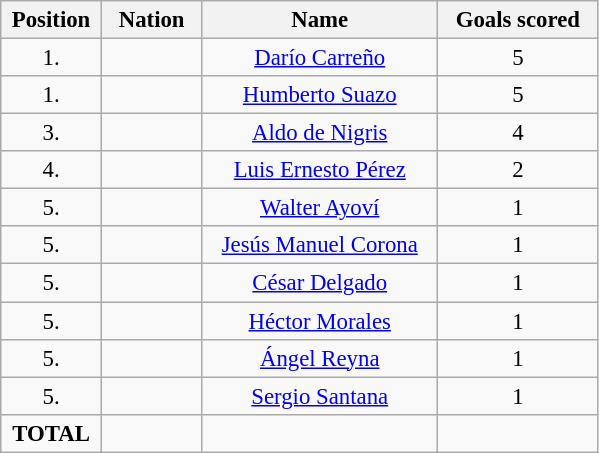<table class="wikitable" style="font-size: 95%; text-align: center;">
<tr>
<th width=60>Position</th>
<th width=60>Nation</th>
<th width=150>Name</th>
<th width=100>Goals scored</th>
</tr>
<tr>
<td>1.</td>
<td></td>
<td><a href='#'>Darío Carreño</a></td>
<td>5</td>
</tr>
<tr>
<td>1.</td>
<td></td>
<td><a href='#'>Humberto Suazo</a></td>
<td>5</td>
</tr>
<tr>
<td>3.</td>
<td></td>
<td><a href='#'>Aldo de Nigris</a></td>
<td>4</td>
</tr>
<tr>
<td>4.</td>
<td></td>
<td><a href='#'>Luis Ernesto Pérez</a></td>
<td>2</td>
</tr>
<tr>
<td>5.</td>
<td></td>
<td><a href='#'>Walter Ayoví</a></td>
<td>1</td>
</tr>
<tr>
<td>5.</td>
<td></td>
<td><a href='#'>Jesús Manuel Corona</a></td>
<td>1</td>
</tr>
<tr>
<td>5.</td>
<td></td>
<td><a href='#'>César Delgado</a></td>
<td>1</td>
</tr>
<tr>
<td>5.</td>
<td></td>
<td><a href='#'>Héctor Morales</a></td>
<td>1</td>
</tr>
<tr>
<td>5.</td>
<td></td>
<td><a href='#'>Ángel Reyna</a></td>
<td>1</td>
</tr>
<tr>
<td>5.</td>
<td></td>
<td><a href='#'>Sergio Santana</a></td>
<td>1</td>
</tr>
<tr>
<td><strong>TOTAL</strong></td>
<td></td>
<td></td>
<td></td>
</tr>
</table>
